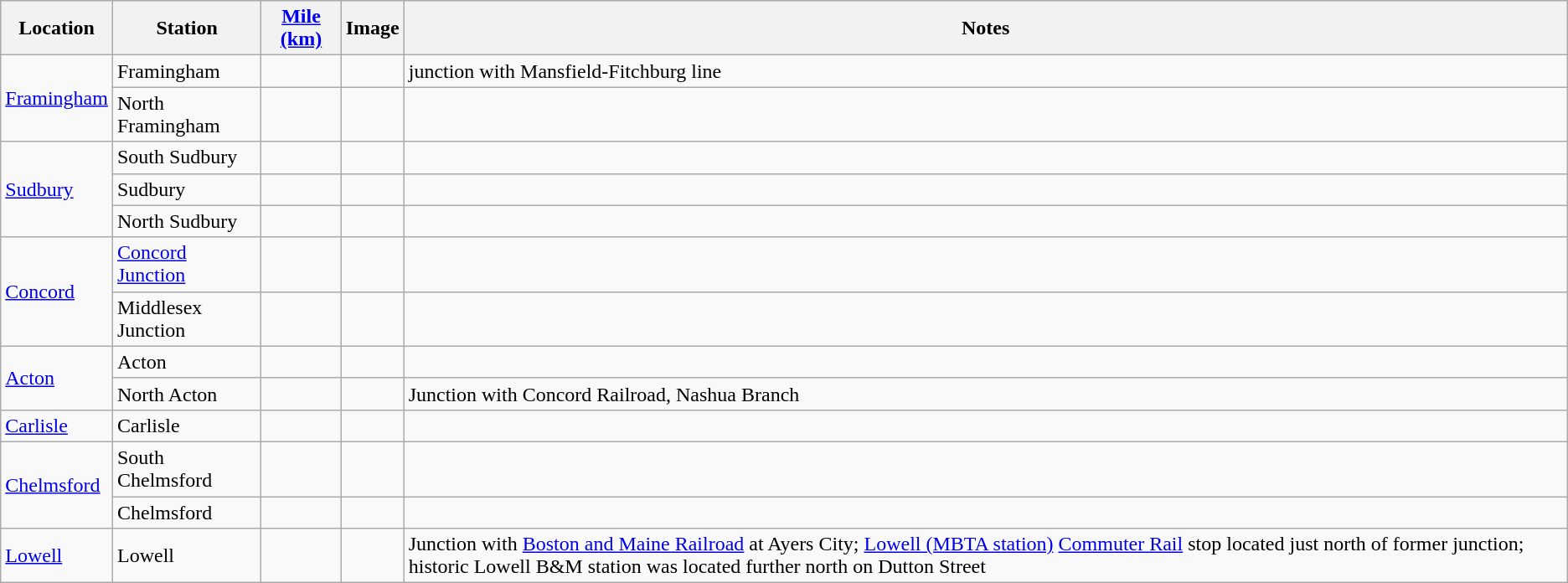<table class="wikitable">
<tr>
<th>Location</th>
<th>Station</th>
<th><a href='#'>Mile (km)</a></th>
<th>Image</th>
<th>Notes</th>
</tr>
<tr>
<td rowspan=2><a href='#'>Framingham</a></td>
<td>Framingham</td>
<td></td>
<td></td>
<td>junction with Mansfield-Fitchburg line</td>
</tr>
<tr>
<td>North Framingham</td>
<td></td>
<td></td>
<td></td>
</tr>
<tr>
<td rowspan=3><a href='#'>Sudbury</a></td>
<td>South Sudbury</td>
<td></td>
<td></td>
<td></td>
</tr>
<tr>
<td>Sudbury</td>
<td></td>
<td></td>
<td></td>
</tr>
<tr>
<td>North Sudbury</td>
<td></td>
<td></td>
<td></td>
</tr>
<tr>
<td rowspan=2><a href='#'>Concord</a></td>
<td><a href='#'>Concord Junction</a></td>
<td></td>
<td></td>
<td></td>
</tr>
<tr>
<td>Middlesex Junction</td>
<td></td>
<td></td>
<td></td>
</tr>
<tr>
<td rowspan=2><a href='#'>Acton</a></td>
<td>Acton</td>
<td></td>
<td></td>
<td></td>
</tr>
<tr>
<td>North Acton</td>
<td></td>
<td></td>
<td>Junction with Concord Railroad, Nashua Branch</td>
</tr>
<tr>
<td rowspan=1><a href='#'>Carlisle</a></td>
<td>Carlisle</td>
<td></td>
<td></td>
<td></td>
</tr>
<tr>
<td rowspan=2><a href='#'>Chelmsford</a></td>
<td>South Chelmsford</td>
<td></td>
<td></td>
<td></td>
</tr>
<tr>
<td>Chelmsford</td>
<td></td>
<td></td>
<td></td>
</tr>
<tr>
<td><a href='#'>Lowell</a></td>
<td>Lowell</td>
<td></td>
<td></td>
<td>Junction with <a href='#'>Boston and Maine Railroad</a> at Ayers City; <a href='#'>Lowell (MBTA station)</a> <a href='#'>Commuter Rail</a> stop located just north of former junction; historic Lowell B&M station was located further north on Dutton Street</td>
</tr>
</table>
